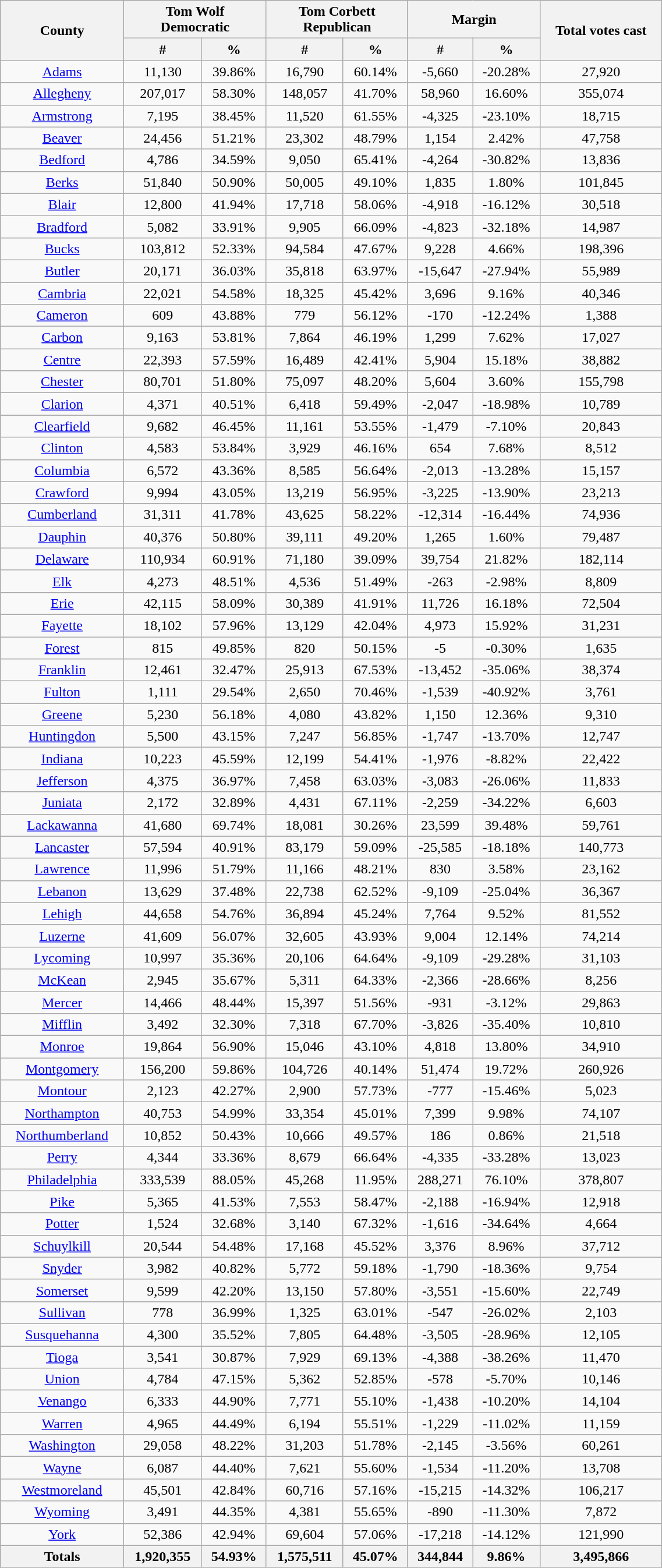<table width="60%"  class="wikitable sortable" style="text-align:center">
<tr>
<th style="text-align:center;" rowspan="2">County</th>
<th style="text-align:center;" colspan="2">Tom Wolf<br>Democratic</th>
<th style="text-align:center;" colspan="2">Tom Corbett<br>Republican</th>
<th style="text-align:center;" colspan="2">Margin</th>
<th style="text-align:center;" rowspan="2">Total votes cast</th>
</tr>
<tr>
<th style="text-align:center;" data-sort-type="number">#</th>
<th style="text-align:center;" data-sort-type="number">%</th>
<th style="text-align:center;" data-sort-type="number">#</th>
<th style="text-align:center;" data-sort-type="number">%</th>
<th style="text-align:center;" data-sort-type="number">#</th>
<th style="text-align:center;" data-sort-type="number">%</th>
</tr>
<tr style="text-align:center;">
<td><a href='#'>Adams</a></td>
<td>11,130</td>
<td>39.86%</td>
<td>16,790</td>
<td>60.14%</td>
<td>-5,660</td>
<td>-20.28%</td>
<td>27,920</td>
</tr>
<tr style="text-align:center;">
<td><a href='#'>Allegheny</a></td>
<td>207,017</td>
<td>58.30%</td>
<td>148,057</td>
<td>41.70%</td>
<td>58,960</td>
<td>16.60%</td>
<td>355,074</td>
</tr>
<tr style="text-align:center;">
<td><a href='#'>Armstrong</a></td>
<td>7,195</td>
<td>38.45%</td>
<td>11,520</td>
<td>61.55%</td>
<td>-4,325</td>
<td>-23.10%</td>
<td>18,715</td>
</tr>
<tr style="text-align:center;">
<td><a href='#'>Beaver</a></td>
<td>24,456</td>
<td>51.21%</td>
<td>23,302</td>
<td>48.79%</td>
<td>1,154</td>
<td>2.42%</td>
<td>47,758</td>
</tr>
<tr style="text-align:center;">
<td><a href='#'>Bedford</a></td>
<td>4,786</td>
<td>34.59%</td>
<td>9,050</td>
<td>65.41%</td>
<td>-4,264</td>
<td>-30.82%</td>
<td>13,836</td>
</tr>
<tr style="text-align:center;">
<td><a href='#'>Berks</a></td>
<td>51,840</td>
<td>50.90%</td>
<td>50,005</td>
<td>49.10%</td>
<td>1,835</td>
<td>1.80%</td>
<td>101,845</td>
</tr>
<tr style="text-align:center;">
<td><a href='#'>Blair</a></td>
<td>12,800</td>
<td>41.94%</td>
<td>17,718</td>
<td>58.06%</td>
<td>-4,918</td>
<td>-16.12%</td>
<td>30,518</td>
</tr>
<tr style="text-align:center;">
<td><a href='#'>Bradford</a></td>
<td>5,082</td>
<td>33.91%</td>
<td>9,905</td>
<td>66.09%</td>
<td>-4,823</td>
<td>-32.18%</td>
<td>14,987</td>
</tr>
<tr style="text-align:center;">
<td><a href='#'>Bucks</a></td>
<td>103,812</td>
<td>52.33%</td>
<td>94,584</td>
<td>47.67%</td>
<td>9,228</td>
<td>4.66%</td>
<td>198,396</td>
</tr>
<tr style="text-align:center;">
<td><a href='#'>Butler</a></td>
<td>20,171</td>
<td>36.03%</td>
<td>35,818</td>
<td>63.97%</td>
<td>-15,647</td>
<td>-27.94%</td>
<td>55,989</td>
</tr>
<tr style="text-align:center;">
<td><a href='#'>Cambria</a></td>
<td>22,021</td>
<td>54.58%</td>
<td>18,325</td>
<td>45.42%</td>
<td>3,696</td>
<td>9.16%</td>
<td>40,346</td>
</tr>
<tr style="text-align:center;">
<td><a href='#'>Cameron</a></td>
<td>609</td>
<td>43.88%</td>
<td>779</td>
<td>56.12%</td>
<td>-170</td>
<td>-12.24%</td>
<td>1,388</td>
</tr>
<tr style="text-align:center;">
<td><a href='#'>Carbon</a></td>
<td>9,163</td>
<td>53.81%</td>
<td>7,864</td>
<td>46.19%</td>
<td>1,299</td>
<td>7.62%</td>
<td>17,027</td>
</tr>
<tr style="text-align:center;">
<td><a href='#'>Centre</a></td>
<td>22,393</td>
<td>57.59%</td>
<td>16,489</td>
<td>42.41%</td>
<td>5,904</td>
<td>15.18%</td>
<td>38,882</td>
</tr>
<tr style="text-align:center;">
<td><a href='#'>Chester</a></td>
<td>80,701</td>
<td>51.80%</td>
<td>75,097</td>
<td>48.20%</td>
<td>5,604</td>
<td>3.60%</td>
<td>155,798</td>
</tr>
<tr style="text-align:center;">
<td><a href='#'>Clarion</a></td>
<td>4,371</td>
<td>40.51%</td>
<td>6,418</td>
<td>59.49%</td>
<td>-2,047</td>
<td>-18.98%</td>
<td>10,789</td>
</tr>
<tr style="text-align:center;">
<td><a href='#'>Clearfield</a></td>
<td>9,682</td>
<td>46.45%</td>
<td>11,161</td>
<td>53.55%</td>
<td>-1,479</td>
<td>-7.10%</td>
<td>20,843</td>
</tr>
<tr style="text-align:center;">
<td><a href='#'>Clinton</a></td>
<td>4,583</td>
<td>53.84%</td>
<td>3,929</td>
<td>46.16%</td>
<td>654</td>
<td>7.68%</td>
<td>8,512</td>
</tr>
<tr style="text-align:center;">
<td><a href='#'>Columbia</a></td>
<td>6,572</td>
<td>43.36%</td>
<td>8,585</td>
<td>56.64%</td>
<td>-2,013</td>
<td>-13.28%</td>
<td>15,157</td>
</tr>
<tr style="text-align:center;">
<td><a href='#'>Crawford</a></td>
<td>9,994</td>
<td>43.05%</td>
<td>13,219</td>
<td>56.95%</td>
<td>-3,225</td>
<td>-13.90%</td>
<td>23,213</td>
</tr>
<tr style="text-align:center;">
<td><a href='#'>Cumberland</a></td>
<td>31,311</td>
<td>41.78%</td>
<td>43,625</td>
<td>58.22%</td>
<td>-12,314</td>
<td>-16.44%</td>
<td>74,936</td>
</tr>
<tr style="text-align:center;">
<td><a href='#'>Dauphin</a></td>
<td>40,376</td>
<td>50.80%</td>
<td>39,111</td>
<td>49.20%</td>
<td>1,265</td>
<td>1.60%</td>
<td>79,487</td>
</tr>
<tr style="text-align:center;">
<td><a href='#'>Delaware</a></td>
<td>110,934</td>
<td>60.91%</td>
<td>71,180</td>
<td>39.09%</td>
<td>39,754</td>
<td>21.82%</td>
<td>182,114</td>
</tr>
<tr style="text-align:center;">
<td><a href='#'>Elk</a></td>
<td>4,273</td>
<td>48.51%</td>
<td>4,536</td>
<td>51.49%</td>
<td>-263</td>
<td>-2.98%</td>
<td>8,809</td>
</tr>
<tr style="text-align:center;">
<td><a href='#'>Erie</a></td>
<td>42,115</td>
<td>58.09%</td>
<td>30,389</td>
<td>41.91%</td>
<td>11,726</td>
<td>16.18%</td>
<td>72,504</td>
</tr>
<tr style="text-align:center;">
<td><a href='#'>Fayette</a></td>
<td>18,102</td>
<td>57.96%</td>
<td>13,129</td>
<td>42.04%</td>
<td>4,973</td>
<td>15.92%</td>
<td>31,231</td>
</tr>
<tr style="text-align:center;">
<td><a href='#'>Forest</a></td>
<td>815</td>
<td>49.85%</td>
<td>820</td>
<td>50.15%</td>
<td>-5</td>
<td>-0.30%</td>
<td>1,635</td>
</tr>
<tr style="text-align:center;">
<td><a href='#'>Franklin</a></td>
<td>12,461</td>
<td>32.47%</td>
<td>25,913</td>
<td>67.53%</td>
<td>-13,452</td>
<td>-35.06%</td>
<td>38,374</td>
</tr>
<tr style="text-align:center;">
<td><a href='#'>Fulton</a></td>
<td>1,111</td>
<td>29.54%</td>
<td>2,650</td>
<td>70.46%</td>
<td>-1,539</td>
<td>-40.92%</td>
<td>3,761</td>
</tr>
<tr style="text-align:center;">
<td><a href='#'>Greene</a></td>
<td>5,230</td>
<td>56.18%</td>
<td>4,080</td>
<td>43.82%</td>
<td>1,150</td>
<td>12.36%</td>
<td>9,310</td>
</tr>
<tr style="text-align:center;">
<td><a href='#'>Huntingdon</a></td>
<td>5,500</td>
<td>43.15%</td>
<td>7,247</td>
<td>56.85%</td>
<td>-1,747</td>
<td>-13.70%</td>
<td>12,747</td>
</tr>
<tr style="text-align:center;">
<td><a href='#'>Indiana</a></td>
<td>10,223</td>
<td>45.59%</td>
<td>12,199</td>
<td>54.41%</td>
<td>-1,976</td>
<td>-8.82%</td>
<td>22,422</td>
</tr>
<tr style="text-align:center;">
<td><a href='#'>Jefferson</a></td>
<td>4,375</td>
<td>36.97%</td>
<td>7,458</td>
<td>63.03%</td>
<td>-3,083</td>
<td>-26.06%</td>
<td>11,833</td>
</tr>
<tr style="text-align:center;">
<td><a href='#'>Juniata</a></td>
<td>2,172</td>
<td>32.89%</td>
<td>4,431</td>
<td>67.11%</td>
<td>-2,259</td>
<td>-34.22%</td>
<td>6,603</td>
</tr>
<tr style="text-align:center;">
<td><a href='#'>Lackawanna</a></td>
<td>41,680</td>
<td>69.74%</td>
<td>18,081</td>
<td>30.26%</td>
<td>23,599</td>
<td>39.48%</td>
<td>59,761</td>
</tr>
<tr style="text-align:center;">
<td><a href='#'>Lancaster</a></td>
<td>57,594</td>
<td>40.91%</td>
<td>83,179</td>
<td>59.09%</td>
<td>-25,585</td>
<td>-18.18%</td>
<td>140,773</td>
</tr>
<tr style="text-align:center;">
<td><a href='#'>Lawrence</a></td>
<td>11,996</td>
<td>51.79%</td>
<td>11,166</td>
<td>48.21%</td>
<td>830</td>
<td>3.58%</td>
<td>23,162</td>
</tr>
<tr style="text-align:center;">
<td><a href='#'>Lebanon</a></td>
<td>13,629</td>
<td>37.48%</td>
<td>22,738</td>
<td>62.52%</td>
<td>-9,109</td>
<td>-25.04%</td>
<td>36,367</td>
</tr>
<tr style="text-align:center;">
<td><a href='#'>Lehigh</a></td>
<td>44,658</td>
<td>54.76%</td>
<td>36,894</td>
<td>45.24%</td>
<td>7,764</td>
<td>9.52%</td>
<td>81,552</td>
</tr>
<tr style="text-align:center;">
<td><a href='#'>Luzerne</a></td>
<td>41,609</td>
<td>56.07%</td>
<td>32,605</td>
<td>43.93%</td>
<td>9,004</td>
<td>12.14%</td>
<td>74,214</td>
</tr>
<tr style="text-align:center;">
<td><a href='#'>Lycoming</a></td>
<td>10,997</td>
<td>35.36%</td>
<td>20,106</td>
<td>64.64%</td>
<td>-9,109</td>
<td>-29.28%</td>
<td>31,103</td>
</tr>
<tr style="text-align:center;">
<td><a href='#'>McKean</a></td>
<td>2,945</td>
<td>35.67%</td>
<td>5,311</td>
<td>64.33%</td>
<td>-2,366</td>
<td>-28.66%</td>
<td>8,256</td>
</tr>
<tr style="text-align:center;">
<td><a href='#'>Mercer</a></td>
<td>14,466</td>
<td>48.44%</td>
<td>15,397</td>
<td>51.56%</td>
<td>-931</td>
<td>-3.12%</td>
<td>29,863</td>
</tr>
<tr style="text-align:center;">
<td><a href='#'>Mifflin</a></td>
<td>3,492</td>
<td>32.30%</td>
<td>7,318</td>
<td>67.70%</td>
<td>-3,826</td>
<td>-35.40%</td>
<td>10,810</td>
</tr>
<tr style="text-align:center;">
<td><a href='#'>Monroe</a></td>
<td>19,864</td>
<td>56.90%</td>
<td>15,046</td>
<td>43.10%</td>
<td>4,818</td>
<td>13.80%</td>
<td>34,910</td>
</tr>
<tr style="text-align:center;">
<td><a href='#'>Montgomery</a></td>
<td>156,200</td>
<td>59.86%</td>
<td>104,726</td>
<td>40.14%</td>
<td>51,474</td>
<td>19.72%</td>
<td>260,926</td>
</tr>
<tr style="text-align:center;">
<td><a href='#'>Montour</a></td>
<td>2,123</td>
<td>42.27%</td>
<td>2,900</td>
<td>57.73%</td>
<td>-777</td>
<td>-15.46%</td>
<td>5,023</td>
</tr>
<tr style="text-align:center;">
<td><a href='#'>Northampton</a></td>
<td>40,753</td>
<td>54.99%</td>
<td>33,354</td>
<td>45.01%</td>
<td>7,399</td>
<td>9.98%</td>
<td>74,107</td>
</tr>
<tr style="text-align:center;">
<td><a href='#'>Northumberland</a></td>
<td>10,852</td>
<td>50.43%</td>
<td>10,666</td>
<td>49.57%</td>
<td>186</td>
<td>0.86%</td>
<td>21,518</td>
</tr>
<tr style="text-align:center;">
<td><a href='#'>Perry</a></td>
<td>4,344</td>
<td>33.36%</td>
<td>8,679</td>
<td>66.64%</td>
<td>-4,335</td>
<td>-33.28%</td>
<td>13,023</td>
</tr>
<tr style="text-align:center;">
<td><a href='#'>Philadelphia</a></td>
<td>333,539</td>
<td>88.05%</td>
<td>45,268</td>
<td>11.95%</td>
<td>288,271</td>
<td>76.10%</td>
<td>378,807</td>
</tr>
<tr style="text-align:center;">
<td><a href='#'>Pike</a></td>
<td>5,365</td>
<td>41.53%</td>
<td>7,553</td>
<td>58.47%</td>
<td>-2,188</td>
<td>-16.94%</td>
<td>12,918</td>
</tr>
<tr style="text-align:center;">
<td><a href='#'>Potter</a></td>
<td>1,524</td>
<td>32.68%</td>
<td>3,140</td>
<td>67.32%</td>
<td>-1,616</td>
<td>-34.64%</td>
<td>4,664</td>
</tr>
<tr style="text-align:center;">
<td><a href='#'>Schuylkill</a></td>
<td>20,544</td>
<td>54.48%</td>
<td>17,168</td>
<td>45.52%</td>
<td>3,376</td>
<td>8.96%</td>
<td>37,712</td>
</tr>
<tr style="text-align:center;">
<td><a href='#'>Snyder</a></td>
<td>3,982</td>
<td>40.82%</td>
<td>5,772</td>
<td>59.18%</td>
<td>-1,790</td>
<td>-18.36%</td>
<td>9,754</td>
</tr>
<tr style="text-align:center;">
<td><a href='#'>Somerset</a></td>
<td>9,599</td>
<td>42.20%</td>
<td>13,150</td>
<td>57.80%</td>
<td>-3,551</td>
<td>-15.60%</td>
<td>22,749</td>
</tr>
<tr style="text-align:center;">
<td><a href='#'>Sullivan</a></td>
<td>778</td>
<td>36.99%</td>
<td>1,325</td>
<td>63.01%</td>
<td>-547</td>
<td>-26.02%</td>
<td>2,103</td>
</tr>
<tr style="text-align:center;">
<td><a href='#'>Susquehanna</a></td>
<td>4,300</td>
<td>35.52%</td>
<td>7,805</td>
<td>64.48%</td>
<td>-3,505</td>
<td>-28.96%</td>
<td>12,105</td>
</tr>
<tr style="text-align:center;">
<td><a href='#'>Tioga</a></td>
<td>3,541</td>
<td>30.87%</td>
<td>7,929</td>
<td>69.13%</td>
<td>-4,388</td>
<td>-38.26%</td>
<td>11,470</td>
</tr>
<tr style="text-align:center;">
<td><a href='#'>Union</a></td>
<td>4,784</td>
<td>47.15%</td>
<td>5,362</td>
<td>52.85%</td>
<td>-578</td>
<td>-5.70%</td>
<td>10,146</td>
</tr>
<tr style="text-align:center;">
<td><a href='#'>Venango</a></td>
<td>6,333</td>
<td>44.90%</td>
<td>7,771</td>
<td>55.10%</td>
<td>-1,438</td>
<td>-10.20%</td>
<td>14,104</td>
</tr>
<tr style="text-align:center;">
<td><a href='#'>Warren</a></td>
<td>4,965</td>
<td>44.49%</td>
<td>6,194</td>
<td>55.51%</td>
<td>-1,229</td>
<td>-11.02%</td>
<td>11,159</td>
</tr>
<tr style="text-align:center;">
<td><a href='#'>Washington</a></td>
<td>29,058</td>
<td>48.22%</td>
<td>31,203</td>
<td>51.78%</td>
<td>-2,145</td>
<td>-3.56%</td>
<td>60,261</td>
</tr>
<tr style="text-align:center;">
<td><a href='#'>Wayne</a></td>
<td>6,087</td>
<td>44.40%</td>
<td>7,621</td>
<td>55.60%</td>
<td>-1,534</td>
<td>-11.20%</td>
<td>13,708</td>
</tr>
<tr style="text-align:center;">
<td><a href='#'>Westmoreland</a></td>
<td>45,501</td>
<td>42.84%</td>
<td>60,716</td>
<td>57.16%</td>
<td>-15,215</td>
<td>-14.32%</td>
<td>106,217</td>
</tr>
<tr style="text-align:center;">
<td><a href='#'>Wyoming</a></td>
<td>3,491</td>
<td>44.35%</td>
<td>4,381</td>
<td>55.65%</td>
<td>-890</td>
<td>-11.30%</td>
<td>7,872</td>
</tr>
<tr style="text-align:center;">
<td><a href='#'>York</a></td>
<td>52,386</td>
<td>42.94%</td>
<td>69,604</td>
<td>57.06%</td>
<td>-17,218</td>
<td>-14.12%</td>
<td>121,990</td>
</tr>
<tr style="text-align:center;">
<th>Totals</th>
<th>1,920,355</th>
<th>54.93%</th>
<th>1,575,511</th>
<th>45.07%</th>
<th>344,844</th>
<th>9.86%</th>
<th>3,495,866</th>
</tr>
</table>
